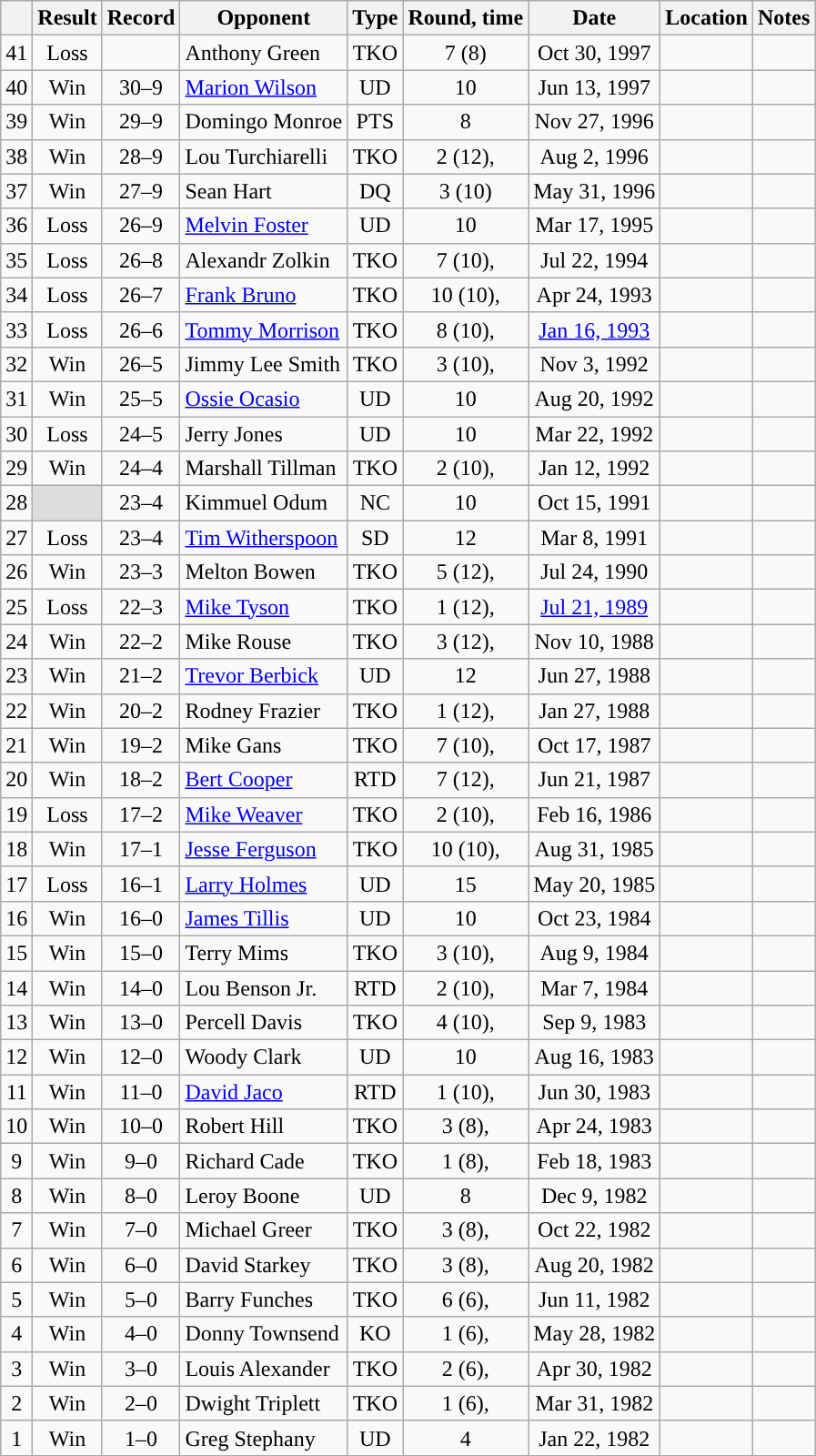<table class="wikitable" style="text-align:center">
<tr>
<th></th>
<th>Result</th>
<th>Record</th>
<th>Opponent</th>
<th>Type</th>
<th>Round, time</th>
<th>Date</th>
<th>Location</th>
<th>Notes</th>
</tr>
<tr>
<td>41</td>
<td>Loss</td>
<td></td>
<td align=left>Anthony Green</td>
<td>TKO</td>
<td>7 (8)</td>
<td>Oct 30, 1997</td>
<td align=left></td>
<td></td>
</tr>
<tr>
<td>40</td>
<td>Win</td>
<td>30–9 </td>
<td align=left><a href='#'>Marion Wilson</a></td>
<td>UD</td>
<td>10</td>
<td>Jun 13, 1997</td>
<td align=left></td>
<td></td>
</tr>
<tr>
<td>39</td>
<td>Win</td>
<td>29–9 </td>
<td align=left>Domingo Monroe</td>
<td>PTS</td>
<td>8</td>
<td>Nov 27, 1996</td>
<td align=left></td>
<td></td>
</tr>
<tr>
<td>38</td>
<td>Win</td>
<td>28–9 </td>
<td align=left>Lou Turchiarelli</td>
<td>TKO</td>
<td>2 (12), </td>
<td>Aug 2, 1996</td>
<td align=left></td>
<td></td>
</tr>
<tr>
<td>37</td>
<td>Win</td>
<td>27–9 </td>
<td align=left>Sean Hart</td>
<td>DQ</td>
<td>3 (10)</td>
<td>May 31, 1996</td>
<td align=left></td>
<td></td>
</tr>
<tr>
<td>36</td>
<td>Loss</td>
<td>26–9 </td>
<td align=left><a href='#'>Melvin Foster</a></td>
<td>UD</td>
<td>10</td>
<td>Mar 17, 1995</td>
<td align=left></td>
<td></td>
</tr>
<tr>
<td>35</td>
<td>Loss</td>
<td>26–8 </td>
<td align=left>Alexandr Zolkin</td>
<td>TKO</td>
<td>7 (10), </td>
<td>Jul 22, 1994</td>
<td align=left></td>
<td align=left></td>
</tr>
<tr>
<td>34</td>
<td>Loss</td>
<td>26–7 </td>
<td align=left><a href='#'>Frank Bruno</a></td>
<td>TKO</td>
<td>10 (10), </td>
<td>Apr 24, 1993</td>
<td align=left></td>
<td></td>
</tr>
<tr>
<td>33</td>
<td>Loss</td>
<td>26–6 </td>
<td align=left><a href='#'>Tommy Morrison</a></td>
<td>TKO</td>
<td>8 (10), </td>
<td><a href='#'>Jan 16, 1993</a></td>
<td align=left></td>
<td></td>
</tr>
<tr>
<td>32</td>
<td>Win</td>
<td>26–5 </td>
<td align=left>Jimmy Lee Smith</td>
<td>TKO</td>
<td>3 (10), </td>
<td>Nov 3, 1992</td>
<td align=left></td>
<td></td>
</tr>
<tr>
<td>31</td>
<td>Win</td>
<td>25–5 </td>
<td align=left><a href='#'>Ossie Ocasio</a></td>
<td>UD</td>
<td>10</td>
<td>Aug 20, 1992</td>
<td align=left></td>
<td></td>
</tr>
<tr>
<td>30</td>
<td>Loss</td>
<td>24–5 </td>
<td align=left>Jerry Jones</td>
<td>UD</td>
<td>10</td>
<td>Mar 22, 1992</td>
<td align=left></td>
<td></td>
</tr>
<tr>
<td>29</td>
<td>Win</td>
<td>24–4 </td>
<td align=left>Marshall Tillman</td>
<td>TKO</td>
<td>2 (10), </td>
<td>Jan 12, 1992</td>
<td align=left></td>
<td></td>
</tr>
<tr>
<td>28</td>
<td style="background:#DDD"></td>
<td>23–4 </td>
<td align=left>Kimmuel Odum</td>
<td>NC</td>
<td>10</td>
<td>Oct 15, 1991</td>
<td align=left></td>
<td align=left></td>
</tr>
<tr>
<td>27</td>
<td>Loss</td>
<td>23–4</td>
<td align=left><a href='#'>Tim Witherspoon</a></td>
<td>SD</td>
<td>12</td>
<td>Mar 8, 1991</td>
<td align=left></td>
<td align=left></td>
</tr>
<tr>
<td>26</td>
<td>Win</td>
<td>23–3</td>
<td align=left>Melton Bowen</td>
<td>TKO</td>
<td>5 (12), </td>
<td>Jul 24, 1990</td>
<td align=left></td>
<td align=left></td>
</tr>
<tr>
<td>25</td>
<td>Loss</td>
<td>22–3</td>
<td align=left><a href='#'>Mike Tyson</a></td>
<td>TKO</td>
<td>1 (12), </td>
<td><a href='#'>Jul 21, 1989</a></td>
<td align=left></td>
<td align=left></td>
</tr>
<tr>
<td>24</td>
<td>Win</td>
<td>22–2</td>
<td align=left>Mike Rouse</td>
<td>TKO</td>
<td>3 (12), </td>
<td>Nov 10, 1988</td>
<td align=left></td>
<td align=left></td>
</tr>
<tr>
<td>23</td>
<td>Win</td>
<td>21–2</td>
<td align=left><a href='#'>Trevor Berbick</a></td>
<td>UD</td>
<td>12</td>
<td>Jun 27, 1988</td>
<td align=left></td>
<td align=left></td>
</tr>
<tr>
<td>22</td>
<td>Win</td>
<td>20–2</td>
<td align=left>Rodney Frazier</td>
<td>TKO</td>
<td>1 (12), </td>
<td>Jan 27, 1988</td>
<td align=left></td>
<td align=left></td>
</tr>
<tr>
<td>21</td>
<td>Win</td>
<td>19–2</td>
<td align=left>Mike Gans</td>
<td>TKO</td>
<td>7 (10), </td>
<td>Oct 17, 1987</td>
<td align=left></td>
<td></td>
</tr>
<tr>
<td>20</td>
<td>Win</td>
<td>18–2</td>
<td align=left><a href='#'>Bert Cooper</a></td>
<td>RTD</td>
<td>7 (12), </td>
<td>Jun 21, 1987</td>
<td align=left></td>
<td align=left></td>
</tr>
<tr>
<td>19</td>
<td>Loss</td>
<td>17–2</td>
<td align=left><a href='#'>Mike Weaver</a></td>
<td>TKO</td>
<td>2 (10), </td>
<td>Feb 16, 1986</td>
<td align=left></td>
<td></td>
</tr>
<tr>
<td>18</td>
<td>Win</td>
<td>17–1</td>
<td align=left><a href='#'>Jesse Ferguson</a></td>
<td>TKO</td>
<td>10 (10), </td>
<td>Aug 31, 1985</td>
<td align=left></td>
<td></td>
</tr>
<tr>
<td>17</td>
<td>Loss</td>
<td>16–1</td>
<td align=left><a href='#'>Larry Holmes</a></td>
<td>UD</td>
<td>15</td>
<td>May 20, 1985</td>
<td align=left></td>
<td align=left></td>
</tr>
<tr>
<td>16</td>
<td>Win</td>
<td>16–0</td>
<td align=left><a href='#'>James Tillis</a></td>
<td>UD</td>
<td>10</td>
<td>Oct 23, 1984</td>
<td align=left></td>
<td></td>
</tr>
<tr>
<td>15</td>
<td>Win</td>
<td>15–0</td>
<td align=left>Terry Mims</td>
<td>TKO</td>
<td>3 (10), </td>
<td>Aug 9, 1984</td>
<td align=left></td>
<td></td>
</tr>
<tr>
<td>14</td>
<td>Win</td>
<td>14–0</td>
<td align=left>Lou Benson Jr.</td>
<td>RTD</td>
<td>2 (10), </td>
<td>Mar 7, 1984</td>
<td align=left></td>
<td></td>
</tr>
<tr>
<td>13</td>
<td>Win</td>
<td>13–0</td>
<td align=left>Percell Davis</td>
<td>TKO</td>
<td>4 (10), </td>
<td>Sep 9, 1983</td>
<td align=left></td>
<td></td>
</tr>
<tr>
<td>12</td>
<td>Win</td>
<td>12–0</td>
<td align=left>Woody Clark</td>
<td>UD</td>
<td>10</td>
<td>Aug 16, 1983</td>
<td align=left></td>
<td></td>
</tr>
<tr>
<td>11</td>
<td>Win</td>
<td>11–0</td>
<td align=left><a href='#'>David Jaco</a></td>
<td>RTD</td>
<td>1 (10), </td>
<td>Jun 30, 1983</td>
<td align=left></td>
<td></td>
</tr>
<tr>
<td>10</td>
<td>Win</td>
<td>10–0</td>
<td align=left>Robert Hill</td>
<td>TKO</td>
<td>3 (8), </td>
<td>Apr 24, 1983</td>
<td align=left></td>
<td></td>
</tr>
<tr>
<td>9</td>
<td>Win</td>
<td>9–0</td>
<td align=left>Richard Cade</td>
<td>TKO</td>
<td>1 (8), </td>
<td>Feb 18, 1983</td>
<td align=left></td>
<td></td>
</tr>
<tr>
<td>8</td>
<td>Win</td>
<td>8–0</td>
<td align=left>Leroy Boone</td>
<td>UD</td>
<td>8</td>
<td>Dec 9, 1982</td>
<td align=left></td>
<td></td>
</tr>
<tr>
<td>7</td>
<td>Win</td>
<td>7–0</td>
<td align=left>Michael Greer</td>
<td>TKO</td>
<td>3 (8), </td>
<td>Oct 22, 1982</td>
<td align=left></td>
<td></td>
</tr>
<tr>
<td>6</td>
<td>Win</td>
<td>6–0</td>
<td align=left>David Starkey</td>
<td>TKO</td>
<td>3 (8), </td>
<td>Aug 20, 1982</td>
<td align=left></td>
<td></td>
</tr>
<tr>
<td>5</td>
<td>Win</td>
<td>5–0</td>
<td align=left>Barry Funches</td>
<td>TKO</td>
<td>6 (6), </td>
<td>Jun 11, 1982</td>
<td align=left></td>
<td></td>
</tr>
<tr>
<td>4</td>
<td>Win</td>
<td>4–0</td>
<td align=left>Donny Townsend</td>
<td>KO</td>
<td>1 (6), </td>
<td>May 28, 1982</td>
<td align=left></td>
<td></td>
</tr>
<tr>
<td>3</td>
<td>Win</td>
<td>3–0</td>
<td align=left>Louis Alexander</td>
<td>TKO</td>
<td>2 (6), </td>
<td>Apr 30, 1982</td>
<td align=left></td>
<td></td>
</tr>
<tr>
<td>2</td>
<td>Win</td>
<td>2–0</td>
<td align=left>Dwight Triplett</td>
<td>TKO</td>
<td>1 (6), </td>
<td>Mar 31, 1982</td>
<td align=left></td>
<td></td>
</tr>
<tr>
<td>1</td>
<td>Win</td>
<td>1–0</td>
<td align=left>Greg Stephany</td>
<td>UD</td>
<td>4</td>
<td>Jan 22, 1982</td>
<td align=left></td>
<td></td>
</tr>
</table>
